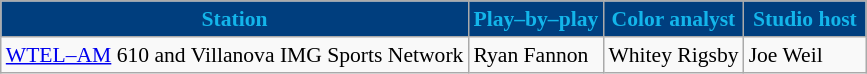<table class="wikitable" style="white-space:nowrap;font-size:90%;">
<tr>
<th style="background:#003E7E; color:#13B5EA;"  width=75>Station</th>
<th style="background:#003E7E; color:#13B5EA;"  width=75>Play–by–play</th>
<th style="background:#003E7E; color:#13B5EA;"  width=75>Color analyst</th>
<th style="background:#003E7E; color:#13B5EA;"  width=75>Studio host</th>
</tr>
<tr>
<td><a href='#'>WTEL–AM</a> 610 and Villanova IMG Sports Network</td>
<td>Ryan Fannon</td>
<td>Whitey Rigsby</td>
<td>Joe Weil</td>
</tr>
</table>
